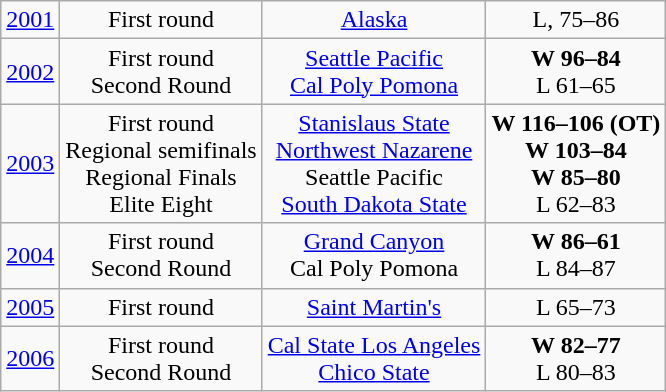<table class="wikitable">
<tr align="center">
<td><a href='#'>2001</a></td>
<td>First round</td>
<td><a href='#'>Alaska</a></td>
<td>L, 75–86</td>
</tr>
<tr align="center">
<td><a href='#'>2002</a></td>
<td>First round<br>Second Round</td>
<td><a href='#'>Seattle Pacific</a><br><a href='#'>Cal Poly Pomona</a></td>
<td><strong>W 96–84</strong><br>L 61–65</td>
</tr>
<tr align="center">
<td><a href='#'>2003</a></td>
<td>First round<br>Regional semifinals<br>Regional Finals<br>Elite Eight</td>
<td><a href='#'>Stanislaus State</a><br><a href='#'>Northwest Nazarene</a><br>Seattle Pacific<br><a href='#'>South Dakota State</a></td>
<td><strong>W 116–106 (OT)</strong><br><strong>W 103–84</strong><br><strong>W 85–80</strong><br>L 62–83</td>
</tr>
<tr align="center">
<td><a href='#'>2004</a></td>
<td>First round<br>Second Round</td>
<td><a href='#'>Grand Canyon</a><br>Cal Poly Pomona</td>
<td><strong>W 86–61</strong><br>L 84–87</td>
</tr>
<tr align="center">
<td><a href='#'>2005</a></td>
<td>First round</td>
<td><a href='#'>Saint Martin's</a></td>
<td>L 65–73</td>
</tr>
<tr align="center">
<td><a href='#'>2006</a></td>
<td>First round<br>Second Round</td>
<td><a href='#'>Cal State Los Angeles</a><br><a href='#'>Chico State</a></td>
<td><strong>W 82–77</strong><br>L 80–83</td>
</tr>
</table>
